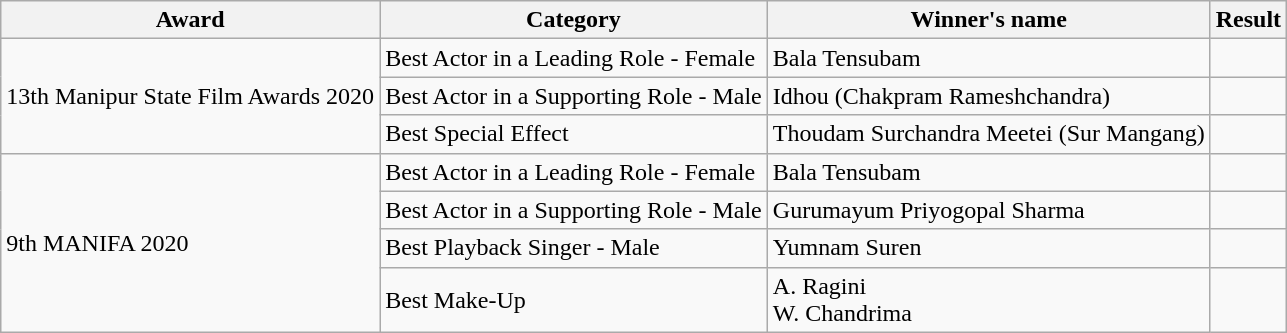<table class="wikitable sortable">
<tr>
<th>Award</th>
<th>Category</th>
<th>Winner's name</th>
<th>Result</th>
</tr>
<tr>
<td rowspan="3">13th Manipur State Film Awards 2020</td>
<td>Best Actor in a Leading Role - Female</td>
<td>Bala Tensubam</td>
<td></td>
</tr>
<tr>
<td>Best Actor in a Supporting Role - Male</td>
<td>Idhou (Chakpram Rameshchandra)</td>
<td></td>
</tr>
<tr>
<td>Best Special Effect</td>
<td>Thoudam Surchandra Meetei (Sur Mangang)</td>
<td></td>
</tr>
<tr>
<td rowspan="4">9th MANIFA 2020</td>
<td>Best Actor in a Leading Role - Female</td>
<td>Bala Tensubam</td>
<td></td>
</tr>
<tr>
<td>Best Actor in a Supporting Role - Male</td>
<td>Gurumayum Priyogopal Sharma</td>
<td></td>
</tr>
<tr>
<td>Best Playback Singer - Male</td>
<td>Yumnam Suren</td>
<td></td>
</tr>
<tr>
<td>Best Make-Up</td>
<td>A. Ragini<br>W. Chandrima</td>
<td></td>
</tr>
</table>
